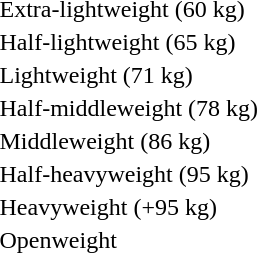<table>
<tr>
<td rowspan=2>Extra-lightweight (60 kg)<br></td>
<td rowspan=2></td>
<td rowspan=2></td>
<td></td>
</tr>
<tr>
<td></td>
</tr>
<tr>
<td rowspan=2>Half-lightweight (65 kg)<br></td>
<td rowspan=2></td>
<td rowspan=2></td>
<td></td>
</tr>
<tr>
<td></td>
</tr>
<tr>
<td rowspan=2>Lightweight (71 kg)<br></td>
<td rowspan=2></td>
<td rowspan=2></td>
<td></td>
</tr>
<tr>
<td></td>
</tr>
<tr>
<td rowspan=2>Half-middleweight (78 kg)<br></td>
<td rowspan=2></td>
<td rowspan=2></td>
<td></td>
</tr>
<tr>
<td></td>
</tr>
<tr>
<td rowspan=2>Middleweight (86 kg)<br></td>
<td rowspan=2></td>
<td rowspan=2></td>
<td></td>
</tr>
<tr>
<td></td>
</tr>
<tr>
<td rowspan=2>Half-heavyweight (95 kg)<br></td>
<td rowspan=2></td>
<td rowspan=2></td>
<td></td>
</tr>
<tr>
<td></td>
</tr>
<tr>
<td rowspan=2>Heavyweight (+95 kg)<br></td>
<td rowspan=2></td>
<td rowspan=2></td>
<td></td>
</tr>
<tr>
<td></td>
</tr>
<tr>
<td rowspan=2>Openweight<br></td>
<td rowspan=2></td>
<td rowspan=2></td>
<td></td>
</tr>
<tr>
<td></td>
</tr>
</table>
